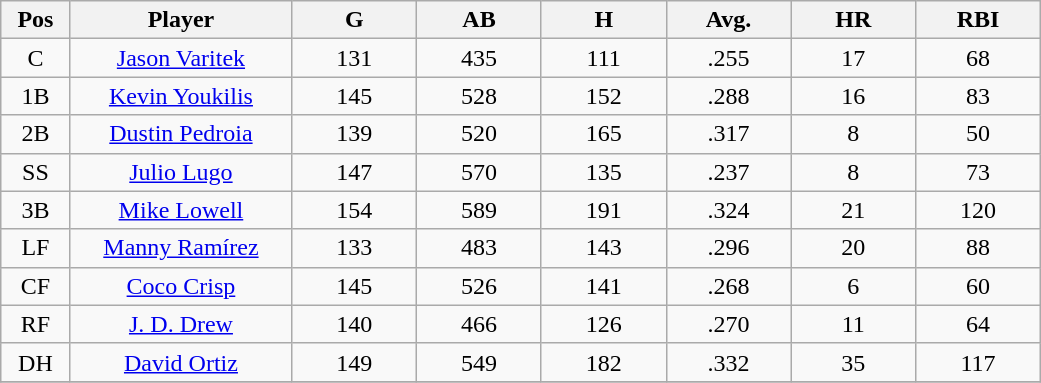<table class="wikitable sortable">
<tr>
<th bgcolor="#DDDDFF" width="5%">Pos</th>
<th bgcolor="#DDDDFF" width="16%">Player</th>
<th bgcolor="#DDDDFF" width="9%">G</th>
<th bgcolor="#DDDDFF" width="9%">AB</th>
<th bgcolor="#DDDDFF" width="9%">H</th>
<th bgcolor="#DDDDFF" width="9%">Avg.</th>
<th bgcolor="#DDDDFF" width="9%">HR</th>
<th bgcolor="#DDDDFF" width="9%">RBI</th>
</tr>
<tr align="center">
<td>C</td>
<td><a href='#'>Jason Varitek</a></td>
<td>131</td>
<td>435</td>
<td>111</td>
<td>.255</td>
<td>17</td>
<td>68</td>
</tr>
<tr align=center>
<td>1B</td>
<td><a href='#'>Kevin Youkilis</a></td>
<td>145</td>
<td>528</td>
<td>152</td>
<td>.288</td>
<td>16</td>
<td>83</td>
</tr>
<tr align=center>
<td>2B</td>
<td><a href='#'>Dustin Pedroia</a></td>
<td>139</td>
<td>520</td>
<td>165</td>
<td>.317</td>
<td>8</td>
<td>50</td>
</tr>
<tr align=center>
<td>SS</td>
<td><a href='#'>Julio Lugo</a></td>
<td>147</td>
<td>570</td>
<td>135</td>
<td>.237</td>
<td>8</td>
<td>73</td>
</tr>
<tr align=center>
<td>3B</td>
<td><a href='#'>Mike Lowell</a></td>
<td>154</td>
<td>589</td>
<td>191</td>
<td>.324</td>
<td>21</td>
<td>120</td>
</tr>
<tr align="center">
<td>LF</td>
<td><a href='#'>Manny Ramírez</a></td>
<td>133</td>
<td>483</td>
<td>143</td>
<td>.296</td>
<td>20</td>
<td>88</td>
</tr>
<tr align=center>
<td>CF</td>
<td><a href='#'>Coco Crisp</a></td>
<td>145</td>
<td>526</td>
<td>141</td>
<td>.268</td>
<td>6</td>
<td>60</td>
</tr>
<tr align=center>
<td>RF</td>
<td><a href='#'>J. D. Drew</a></td>
<td>140</td>
<td>466</td>
<td>126</td>
<td>.270</td>
<td>11</td>
<td>64</td>
</tr>
<tr align=center>
<td>DH</td>
<td><a href='#'>David Ortiz</a></td>
<td>149</td>
<td>549</td>
<td>182</td>
<td>.332</td>
<td>35</td>
<td>117</td>
</tr>
<tr align="center">
</tr>
</table>
